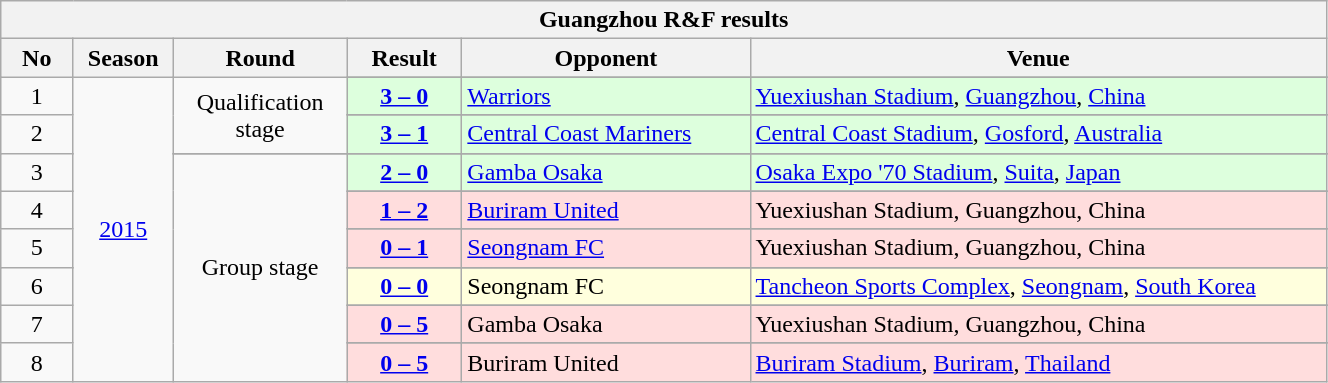<table width=70% class="wikitable sortable collapsible collapsed" style="text-align:">
<tr>
<th colspan=6>Guangzhou R&F results</th>
</tr>
<tr>
<th width=5%>No</th>
<th width=7%>Season</th>
<th width=12%>Round</th>
<th width=8%>Result</th>
<th width=20%>Opponent</th>
<th width=40%>Venue</th>
</tr>
<tr>
<td rowspan=2 align=center>1</td>
<td rowspan=16 align=center><a href='#'>2015</a></td>
<td rowspan=4 align=center>Qualification stage</td>
</tr>
<tr bgcolor=#ddffdd>
<td align=center><a href='#'><strong>3 – 0</strong></a></td>
<td> <a href='#'>Warriors</a></td>
<td><a href='#'>Yuexiushan Stadium</a>, <a href='#'>Guangzhou</a>, <a href='#'>China</a></td>
</tr>
<tr>
<td rowspan=2 align=center>2</td>
</tr>
<tr bgcolor=#ddffdd>
<td align=center><a href='#'><strong>3 – 1</strong></a></td>
<td> <a href='#'>Central Coast Mariners</a></td>
<td><a href='#'>Central Coast Stadium</a>, <a href='#'>Gosford</a>, <a href='#'>Australia</a></td>
</tr>
<tr>
<td rowspan=2 align=center>3</td>
</tr>
<tr>
<td rowspan=12 align=center>Group stage</td>
<td bgcolor=#ddffdd align=center><a href='#'><strong>2 – 0</strong></a></td>
<td bgcolor=#ddffdd> <a href='#'>Gamba Osaka</a></td>
<td bgcolor=#ddffdd><a href='#'>Osaka Expo '70 Stadium</a>, <a href='#'>Suita</a>, <a href='#'>Japan</a></td>
</tr>
<tr>
<td rowspan=2 align=center>4</td>
</tr>
<tr bgcolor=#ffdddd>
<td align=center><a href='#'><strong>1 – 2</strong></a></td>
<td> <a href='#'>Buriram United</a></td>
<td>Yuexiushan Stadium, Guangzhou, China</td>
</tr>
<tr>
<td rowspan=2 align=center>5</td>
</tr>
<tr bgcolor=#ffdddd>
<td align=center><a href='#'><strong>0 – 1</strong></a></td>
<td> <a href='#'>Seongnam FC</a></td>
<td>Yuexiushan Stadium, Guangzhou, China</td>
</tr>
<tr>
<td rowspan=2 align=center>6</td>
</tr>
<tr bgcolor=#ffffdd>
<td align=center><a href='#'><strong>0 – 0</strong></a></td>
<td> Seongnam FC</td>
<td><a href='#'>Tancheon Sports Complex</a>, <a href='#'>Seongnam</a>, <a href='#'>South Korea</a></td>
</tr>
<tr>
<td rowspan=2 align=center>7</td>
</tr>
<tr bgcolor=#ffdddd>
<td align=center><a href='#'><strong>0 – 5</strong></a></td>
<td> Gamba Osaka</td>
<td>Yuexiushan Stadium, Guangzhou, China</td>
</tr>
<tr>
<td rowspan=2 align=center>8</td>
</tr>
<tr bgcolor=#ffdddd>
<td align=center><a href='#'><strong>0 – 5</strong></a></td>
<td> Buriram United</td>
<td><a href='#'>Buriram Stadium</a>, <a href='#'>Buriram</a>, <a href='#'>Thailand</a></td>
</tr>
</table>
